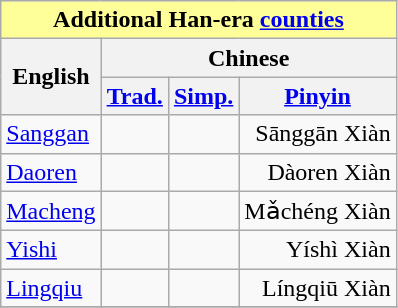<table class="wikitable">
<tr>
<th colspan=4 style="background:#ffff99;">Additional Han-era <a href='#'>counties</a></th>
</tr>
<tr>
<th rowspan=2>English</th>
<th colspan=3>Chinese</th>
</tr>
<tr>
<th><a href='#'>Trad.</a></th>
<th><a href='#'>Simp.</a></th>
<th><a href='#'>Pinyin</a></th>
</tr>
<tr>
<td><a href='#'>Sanggan</a></td>
<td align=right></td>
<td align=right></td>
<td align=right>Sānggān Xiàn</td>
</tr>
<tr>
<td><a href='#'>Daoren</a></td>
<td align=right></td>
<td align=right></td>
<td align=right>Dàoren Xiàn</td>
</tr>
<tr>
<td><a href='#'>Macheng</a></td>
<td align=right></td>
<td align=right></td>
<td align=right>Mǎchéng Xiàn</td>
</tr>
<tr>
<td><a href='#'>Yishi</a></td>
<td align=right></td>
<td align=right></td>
<td align=right>Yíshì Xiàn</td>
</tr>
<tr>
<td><a href='#'>Lingqiu</a></td>
<td align=right></td>
<td align=right></td>
<td align=right>Língqiū Xiàn</td>
</tr>
<tr>
</tr>
</table>
